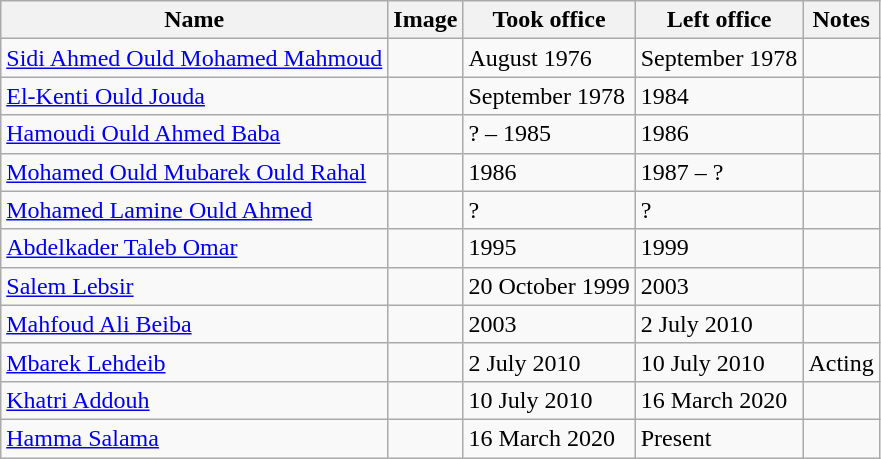<table class="wikitable">
<tr>
<th>Name</th>
<th>Image</th>
<th>Took office</th>
<th>Left office</th>
<th>Notes</th>
</tr>
<tr>
<td><a href='#'>Sidi Ahmed Ould Mohamed Mahmoud</a></td>
<td></td>
<td>August 1976</td>
<td>September 1978</td>
<td></td>
</tr>
<tr>
<td><a href='#'>El-Kenti Ould Jouda</a></td>
<td></td>
<td>September 1978</td>
<td>1984</td>
<td></td>
</tr>
<tr>
<td><a href='#'>Hamoudi Ould Ahmed Baba</a></td>
<td></td>
<td>? – 1985</td>
<td>1986</td>
<td></td>
</tr>
<tr>
<td><a href='#'>Mohamed Ould Mubarek Ould Rahal</a></td>
<td></td>
<td>1986</td>
<td>1987 – ?</td>
<td></td>
</tr>
<tr>
<td><a href='#'>Mohamed Lamine Ould Ahmed</a></td>
<td></td>
<td>?</td>
<td>?</td>
<td></td>
</tr>
<tr>
<td><a href='#'>Abdelkader Taleb Omar</a></td>
<td></td>
<td>1995</td>
<td>1999</td>
<td></td>
</tr>
<tr>
<td><a href='#'>Salem Lebsir</a></td>
<td></td>
<td>20 October 1999</td>
<td>2003</td>
<td></td>
</tr>
<tr>
<td><a href='#'>Mahfoud Ali Beiba</a></td>
<td></td>
<td>2003</td>
<td>2 July 2010</td>
<td></td>
</tr>
<tr>
<td><a href='#'>Mbarek Lehdeib</a></td>
<td></td>
<td>2 July 2010</td>
<td>10 July 2010</td>
<td>Acting</td>
</tr>
<tr>
<td><a href='#'>Khatri Addouh</a></td>
<td></td>
<td>10 July 2010</td>
<td>16 March 2020</td>
<td></td>
</tr>
<tr>
<td><a href='#'>Hamma Salama</a></td>
<td></td>
<td>16 March 2020</td>
<td>Present</td>
<td></td>
</tr>
</table>
